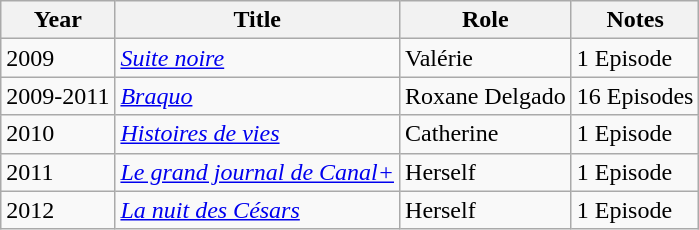<table class="wikitable">
<tr>
<th>Year</th>
<th>Title</th>
<th>Role</th>
<th>Notes</th>
</tr>
<tr>
<td>2009</td>
<td><em><a href='#'>Suite noire</a></em></td>
<td>Valérie</td>
<td>1 Episode</td>
</tr>
<tr>
<td>2009-2011</td>
<td><em><a href='#'>Braquo</a></em></td>
<td>Roxane Delgado</td>
<td>16 Episodes</td>
</tr>
<tr>
<td>2010</td>
<td><em><a href='#'>Histoires de vies</a></em></td>
<td>Catherine</td>
<td>1 Episode</td>
</tr>
<tr>
<td>2011</td>
<td><em><a href='#'>Le grand journal de Canal+</a></em></td>
<td>Herself</td>
<td>1 Episode</td>
</tr>
<tr>
<td>2012</td>
<td><em><a href='#'>La nuit des Césars</a></em></td>
<td>Herself</td>
<td>1 Episode</td>
</tr>
</table>
